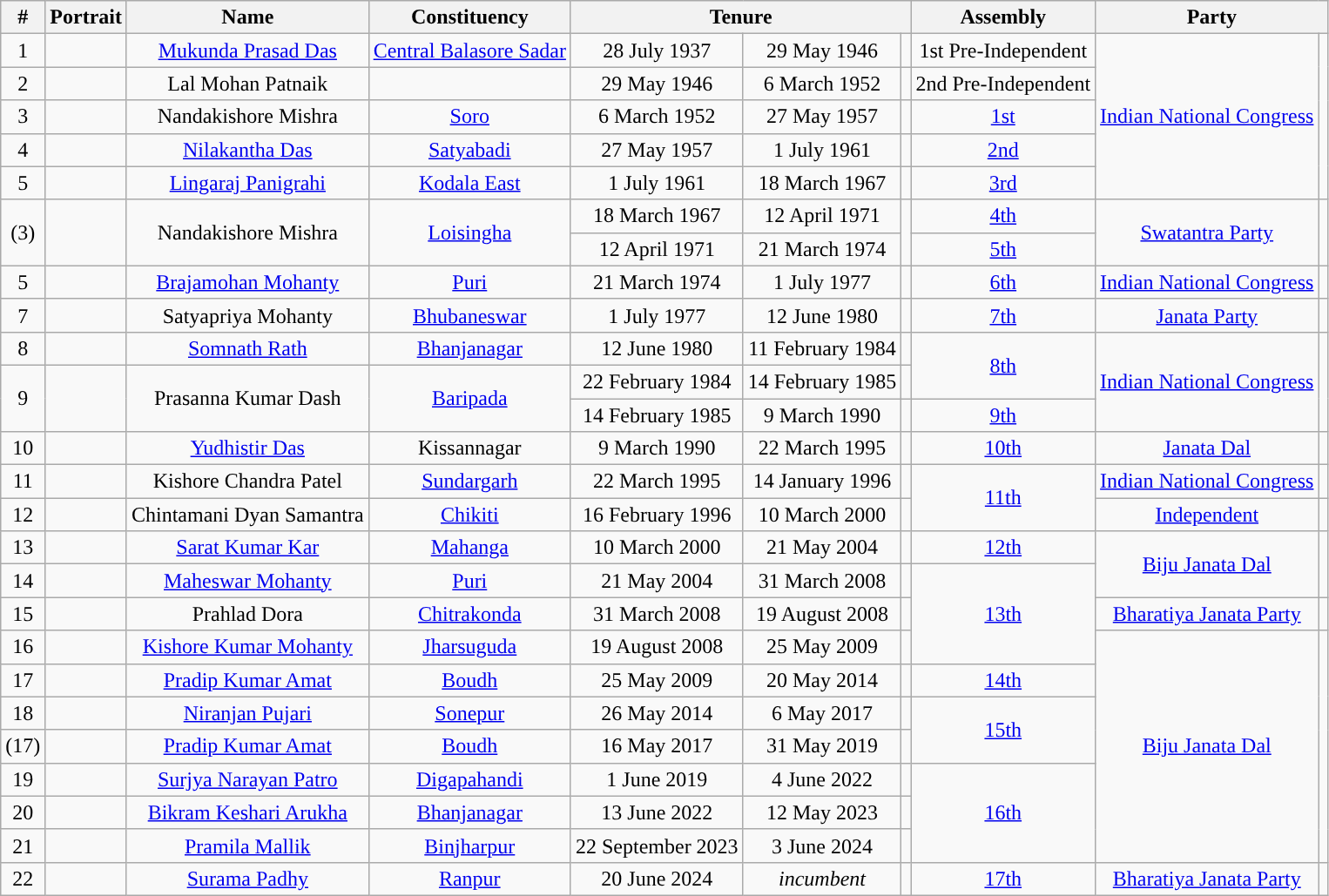<table class="wikitable" style="text-align:center">
<tr>
<th>#</th>
<th>Portrait</th>
<th>Name</th>
<th>Constituency</th>
<th colspan="3">Tenure</th>
<th>Assembly</th>
<th colspan="2">Party</th>
</tr>
<tr>
<td>1</td>
<td></td>
<td><a href='#'>Mukunda Prasad Das</a></td>
<td><a href='#'>Central Balasore Sadar</a></td>
<td>28 July 1937</td>
<td>29 May 1946</td>
<td></td>
<td>1st Pre-Independent</td>
<td rowspan="5"><a href='#'>Indian National Congress</a></td>
<td rowspan="5" style="background-color: "></td>
</tr>
<tr>
<td>2</td>
<td></td>
<td>Lal Mohan Patnaik</td>
<td></td>
<td>29 May 1946</td>
<td>6 March 1952</td>
<td></td>
<td>2nd Pre-Independent</td>
</tr>
<tr>
<td>3</td>
<td></td>
<td>Nandakishore Mishra</td>
<td><a href='#'>Soro</a></td>
<td>6 March 1952</td>
<td>27 May 1957</td>
<td></td>
<td><a href='#'>1st</a></td>
</tr>
<tr>
<td>4</td>
<td></td>
<td><a href='#'>Nilakantha Das</a></td>
<td><a href='#'>Satyabadi</a></td>
<td>27 May 1957</td>
<td>1 July 1961</td>
<td></td>
<td><a href='#'>2nd</a></td>
</tr>
<tr>
<td>5</td>
<td></td>
<td><a href='#'>Lingaraj Panigrahi</a></td>
<td><a href='#'>Kodala East</a></td>
<td>1 July 1961</td>
<td>18 March 1967</td>
<td></td>
<td><a href='#'>3rd</a></td>
</tr>
<tr>
<td rowspan="2">(3)</td>
<td rowspan="2"></td>
<td rowspan="2">Nandakishore Mishra</td>
<td rowspan="2"><a href='#'>Loisingha</a></td>
<td>18 March 1967</td>
<td>12 April 1971</td>
<td rowspan="2"></td>
<td><a href='#'>4th</a></td>
<td rowspan="2"><a href='#'>Swatantra Party</a></td>
<td rowspan="2" style="background-color: "></td>
</tr>
<tr>
<td>12 April 1971</td>
<td>21 March 1974</td>
<td><a href='#'>5th</a></td>
</tr>
<tr>
<td>5</td>
<td></td>
<td><a href='#'>Brajamohan Mohanty</a></td>
<td><a href='#'>Puri</a></td>
<td>21 March 1974</td>
<td>1 July 1977</td>
<td></td>
<td><a href='#'>6th</a></td>
<td><a href='#'>Indian National Congress</a></td>
<td style="background-color: "></td>
</tr>
<tr>
<td>7</td>
<td></td>
<td>Satyapriya Mohanty</td>
<td><a href='#'>Bhubaneswar</a></td>
<td>1 July 1977</td>
<td>12 June 1980</td>
<td></td>
<td><a href='#'>7th</a></td>
<td><a href='#'>Janata Party</a></td>
<td style="background-color: "></td>
</tr>
<tr>
<td>8</td>
<td></td>
<td><a href='#'>Somnath Rath</a></td>
<td><a href='#'>Bhanjanagar</a></td>
<td>12 June 1980</td>
<td>11 February 1984</td>
<td></td>
<td rowspan="2"><a href='#'>8th</a></td>
<td rowspan="3"><a href='#'>Indian National Congress</a></td>
<td rowspan="3" style="background-color: "></td>
</tr>
<tr>
<td rowspan="2">9</td>
<td rowspan="2"></td>
<td rowspan="2">Prasanna Kumar Dash</td>
<td rowspan="2"><a href='#'>Baripada</a></td>
<td>22 February 1984</td>
<td>14 February 1985</td>
<td></td>
</tr>
<tr>
<td>14 February 1985</td>
<td>9 March 1990</td>
<td></td>
<td><a href='#'>9th</a></td>
</tr>
<tr>
<td>10</td>
<td></td>
<td><a href='#'>Yudhistir Das</a></td>
<td>Kissannagar</td>
<td>9 March 1990</td>
<td>22 March 1995</td>
<td></td>
<td><a href='#'>10th</a></td>
<td><a href='#'>Janata Dal</a></td>
<td style="background-color: "></td>
</tr>
<tr>
<td>11</td>
<td></td>
<td>Kishore Chandra Patel</td>
<td><a href='#'>Sundargarh</a></td>
<td>22 March 1995</td>
<td>14 January 1996</td>
<td></td>
<td rowspan="2"><a href='#'>11th</a></td>
<td><a href='#'>Indian National Congress</a></td>
<td style="background-color: "></td>
</tr>
<tr>
<td>12</td>
<td></td>
<td>Chintamani Dyan Samantra</td>
<td><a href='#'>Chikiti</a></td>
<td>16 February 1996</td>
<td>10 March 2000</td>
<td></td>
<td><a href='#'>Independent</a></td>
<td style="background-color: "></td>
</tr>
<tr>
<td>13</td>
<td></td>
<td><a href='#'>Sarat Kumar Kar</a></td>
<td><a href='#'>Mahanga</a></td>
<td>10 March 2000</td>
<td>21 May 2004</td>
<td></td>
<td><a href='#'>12th</a></td>
<td rowspan="2"><a href='#'>Biju Janata Dal</a></td>
<td rowspan="2" style="background-color: "></td>
</tr>
<tr>
<td>14</td>
<td></td>
<td><a href='#'>Maheswar Mohanty</a></td>
<td><a href='#'>Puri</a></td>
<td>21 May 2004</td>
<td>31 March 2008</td>
<td></td>
<td rowspan="3"><a href='#'>13th</a></td>
</tr>
<tr>
<td>15</td>
<td></td>
<td>Prahlad Dora</td>
<td><a href='#'>Chitrakonda</a></td>
<td>31 March 2008</td>
<td>19 August 2008</td>
<td></td>
<td><a href='#'>Bharatiya Janata Party</a></td>
<td style="background-color: "></td>
</tr>
<tr>
<td>16</td>
<td></td>
<td><a href='#'>Kishore Kumar Mohanty</a></td>
<td><a href='#'>Jharsuguda</a></td>
<td>19 August 2008</td>
<td>25 May 2009</td>
<td></td>
<td rowspan="7"><a href='#'>Biju Janata Dal</a></td>
<td rowspan="7" style="background-color: "></td>
</tr>
<tr>
<td>17</td>
<td></td>
<td><a href='#'>Pradip Kumar Amat</a></td>
<td><a href='#'>Boudh</a></td>
<td>25 May 2009</td>
<td>20 May 2014</td>
<td></td>
<td><a href='#'>14th</a></td>
</tr>
<tr>
<td>18</td>
<td></td>
<td><a href='#'>Niranjan Pujari</a></td>
<td><a href='#'>Sonepur</a></td>
<td>26 May 2014</td>
<td>6 May 2017</td>
<td></td>
<td rowspan="2"><a href='#'>15th</a></td>
</tr>
<tr>
<td>(17)</td>
<td></td>
<td><a href='#'>Pradip Kumar Amat</a></td>
<td><a href='#'>Boudh</a></td>
<td>16 May 2017</td>
<td>31 May 2019</td>
<td></td>
</tr>
<tr>
<td>19</td>
<td></td>
<td><a href='#'>Surjya Narayan Patro</a></td>
<td><a href='#'>Digapahandi</a></td>
<td>1 June 2019</td>
<td>4 June 2022</td>
<td></td>
<td rowspan="3"><a href='#'>16th</a></td>
</tr>
<tr>
<td>20</td>
<td></td>
<td><a href='#'>Bikram Keshari Arukha</a></td>
<td><a href='#'>Bhanjanagar</a></td>
<td>13 June 2022</td>
<td>12 May 2023</td>
<td></td>
</tr>
<tr>
<td>21</td>
<td></td>
<td><a href='#'>Pramila Mallik</a></td>
<td><a href='#'>Binjharpur</a></td>
<td>22 September 2023</td>
<td>3 June 2024</td>
<td></td>
</tr>
<tr>
<td>22</td>
<td></td>
<td><a href='#'>Surama Padhy</a></td>
<td><a href='#'>Ranpur</a></td>
<td>20 June 2024</td>
<td><em>incumbent</em></td>
<td></td>
<td><a href='#'>17th</a></td>
<td><a href='#'>Bharatiya Janata Party</a></td>
<td style="background-color: "></td>
</tr>
</table>
